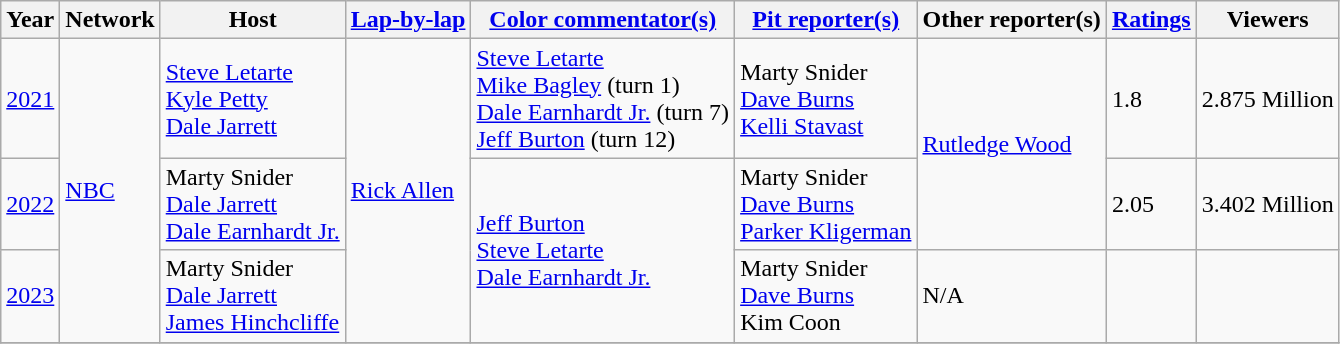<table class="wikitable">
<tr>
<th>Year</th>
<th>Network</th>
<th>Host</th>
<th><a href='#'>Lap-by-lap</a></th>
<th><a href='#'>Color commentator(s)</a></th>
<th><a href='#'>Pit reporter(s)</a></th>
<th>Other reporter(s)</th>
<th><a href='#'>Ratings</a></th>
<th>Viewers</th>
</tr>
<tr>
<td><a href='#'>2021</a></td>
<td rowspan="3"><a href='#'>NBC</a></td>
<td rowspan="1"><a href='#'>Steve Letarte</a><br><a href='#'>Kyle Petty</a><br><a href='#'>Dale Jarrett</a></td>
<td rowspan="3"><a href='#'>Rick Allen</a></td>
<td rowspan="1"><a href='#'>Steve Letarte</a><br><a href='#'>Mike Bagley</a> (turn 1)<br><a href='#'>Dale Earnhardt Jr.</a> (turn 7)<br><a href='#'>Jeff Burton</a> (turn 12)</td>
<td rowspan="1">Marty Snider<br><a href='#'>Dave Burns</a><br><a href='#'>Kelli Stavast</a></td>
<td rowspan="2"><a href='#'>Rutledge Wood</a></td>
<td>1.8</td>
<td>2.875 Million</td>
</tr>
<tr>
<td><a href='#'>2022</a></td>
<td>Marty Snider<br><a href='#'>Dale Jarrett</a><br><a href='#'>Dale Earnhardt Jr.</a></td>
<td rowspan="2"><a href='#'>Jeff Burton</a><br><a href='#'>Steve Letarte</a><br><a href='#'>Dale Earnhardt Jr.</a></td>
<td>Marty Snider<br><a href='#'>Dave Burns</a><br><a href='#'>Parker Kligerman</a></td>
<td>2.05</td>
<td>3.402 Million</td>
</tr>
<tr>
<td><a href='#'>2023</a></td>
<td>Marty Snider<br><a href='#'>Dale Jarrett</a><br><a href='#'>James Hinchcliffe</a></td>
<td>Marty Snider<br><a href='#'>Dave Burns</a><br>Kim Coon</td>
<td>N/A</td>
<td></td>
<td></td>
</tr>
<tr>
</tr>
</table>
